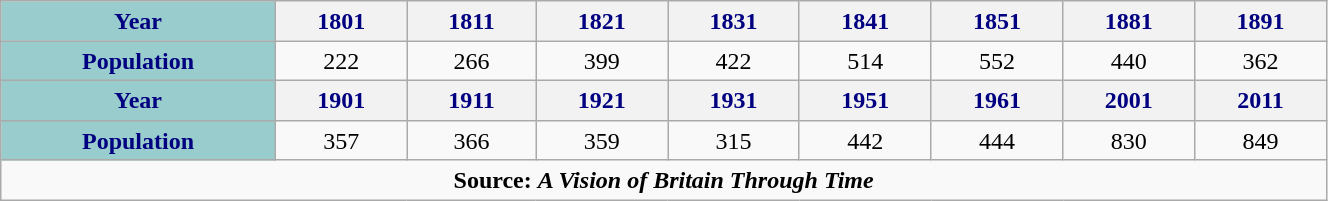<table class="wikitable" style="width:70%;border:0px;text-align:center;line-height:120%;">
<tr style="color:#000080;">
<th style="background: #99CCCC;  height="17">Year</th>
<th>1801</th>
<th>1811</th>
<th>1821</th>
<th>1831</th>
<th>1841</th>
<th>1851</th>
<th>1881</th>
<th>1891</th>
</tr>
<tr Align="center">
<th style="background: #99CCCC; color: #000080" height="17">Population</th>
<td>222</td>
<td>266</td>
<td>399</td>
<td>422</td>
<td>514</td>
<td>552</td>
<td>440</td>
<td>362</td>
</tr>
<tr style="color:#000080;">
<th style="background: #99CCCC;  height="17">Year</th>
<th>1901</th>
<th>1911</th>
<th>1921</th>
<th>1931</th>
<th>1951</th>
<th>1961</th>
<th>2001</th>
<th>2011</th>
</tr>
<tr Align="center">
<th style="background: #99CCCC; color: #000080" height="17">Population</th>
<td>357</td>
<td>366</td>
<td>359</td>
<td>315</td>
<td>442</td>
<td>444</td>
<td>830</td>
<td>849</td>
</tr>
<tr>
<td colspan="9" style="text-align:center;"><strong>Source: <em>A Vision of Britain Through Time<strong><em></td>
</tr>
</table>
